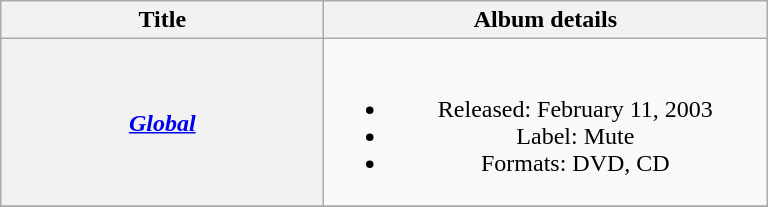<table class="wikitable plainrowheaders" style="text-align:center;">
<tr>
<th scope="col" style="width:13em;">Title</th>
<th scope="col" style="width:18em;">Album details</th>
</tr>
<tr>
<th scope="row"><em><a href='#'>Global</a></em></th>
<td><br><ul><li>Released: February 11, 2003</li><li>Label: Mute</li><li>Formats: DVD, CD</li></ul></td>
</tr>
<tr>
</tr>
</table>
